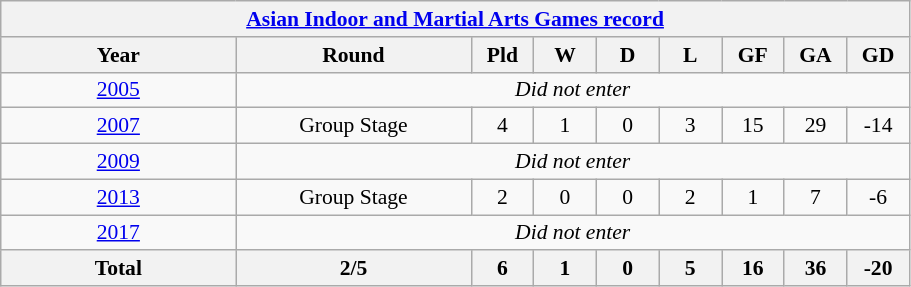<table class="wikitable" style="text-align: center;font-size:90%;">
<tr>
<th colspan=9><a href='#'>Asian Indoor and Martial Arts Games record</a></th>
</tr>
<tr>
<th width=150>Year</th>
<th width=150>Round</th>
<th width=35>Pld</th>
<th width=35>W</th>
<th width=35>D</th>
<th width=35>L</th>
<th width=35>GF</th>
<th width=35>GA</th>
<th width=35>GD</th>
</tr>
<tr bgcolor=>
<td> <a href='#'>2005</a></td>
<td colspan=9 rowspan=1><em>Did not enter</em></td>
</tr>
<tr bgcolor=>
<td> <a href='#'>2007</a></td>
<td>Group Stage</td>
<td>4</td>
<td>1</td>
<td>0</td>
<td>3</td>
<td>15</td>
<td>29</td>
<td>-14</td>
</tr>
<tr bgcolor=>
<td> <a href='#'>2009</a></td>
<td colspan=9 rowspan=1><em>Did not enter</em></td>
</tr>
<tr bgcolor=>
<td> <a href='#'>2013</a></td>
<td>Group Stage</td>
<td>2</td>
<td>0</td>
<td>0</td>
<td>2</td>
<td>1</td>
<td>7</td>
<td>-6</td>
</tr>
<tr bgcolor=>
<td> <a href='#'>2017</a></td>
<td colspan=9 rowspan=1><em>Did not enter</em></td>
</tr>
<tr>
<th><strong>Total</strong></th>
<th>2/5</th>
<th>6</th>
<th>1</th>
<th>0</th>
<th>5</th>
<th>16</th>
<th>36</th>
<th>-20</th>
</tr>
</table>
